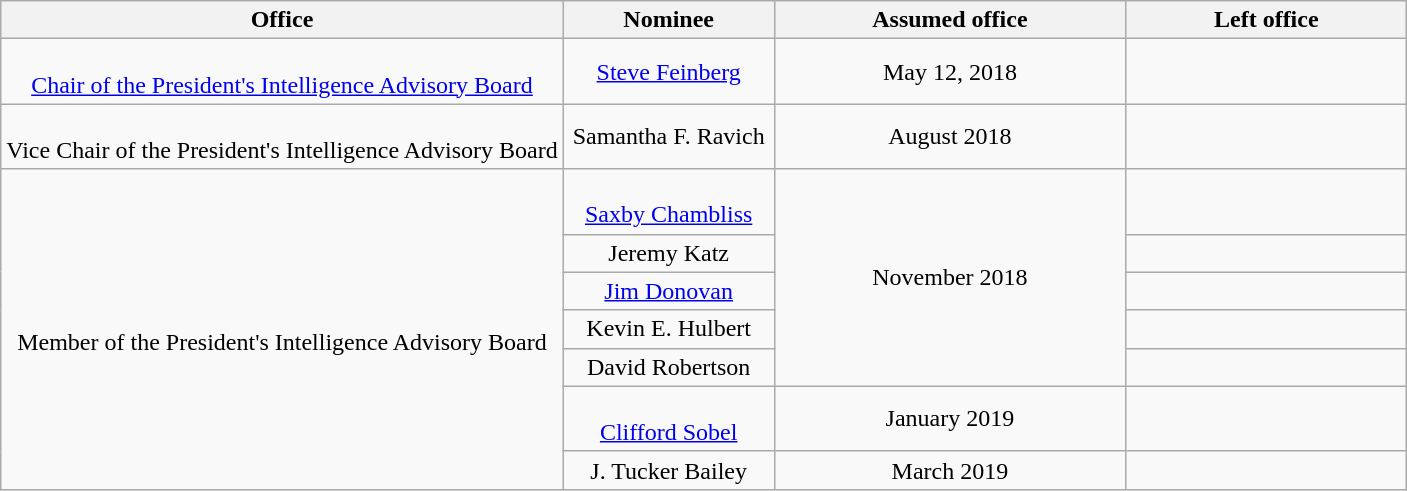<table class="wikitable sortable" style="text-align:center">
<tr>
<th style="width:40%;">Office</th>
<th style="width:15%;">Nominee</th>
<th style="width:25%;" data-sort- type="date">Assumed office</th>
<th style="width:20%;" data-sort- type="date">Left office</th>
</tr>
<tr>
<td><br><a href='#'>Chair of the President's Intelligence Advisory Board</a></td>
<td><a href='#'>Steve Feinberg</a></td>
<td>May 12, 2018</td>
<td></td>
</tr>
<tr>
<td><br>Vice Chair of the President's Intelligence Advisory Board</td>
<td>Samantha F. Ravich</td>
<td>August 2018</td>
<td></td>
</tr>
<tr>
<td rowspan="7"><br>Member of the President's Intelligence Advisory Board</td>
<td><br><a href='#'>Saxby Chambliss</a></td>
<td rowspan="5">November 2018</td>
<td></td>
</tr>
<tr>
<td>Jeremy Katz</td>
<td></td>
</tr>
<tr>
<td><a href='#'>Jim Donovan</a></td>
<td></td>
</tr>
<tr>
<td>Kevin E. Hulbert</td>
<td></td>
</tr>
<tr>
<td>David Robertson</td>
<td></td>
</tr>
<tr>
<td><br><a href='#'>Clifford Sobel</a></td>
<td>January 2019</td>
<td></td>
</tr>
<tr>
<td>J. Tucker Bailey</td>
<td>March 2019</td>
<td></td>
</tr>
</table>
